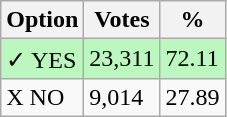<table class="wikitable">
<tr>
<th>Option</th>
<th>Votes</th>
<th>%</th>
</tr>
<tr>
<td style=background:#bbf8be>✓ YES</td>
<td style=background:#bbf8be>23,311</td>
<td style=background:#bbf8be>72.11</td>
</tr>
<tr>
<td>X NO</td>
<td>9,014</td>
<td>27.89</td>
</tr>
</table>
